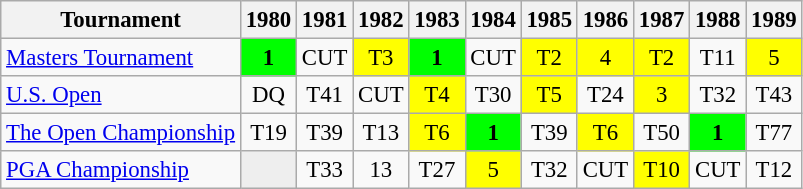<table class="wikitable" style="font-size:95%;text-align:center;">
<tr>
<th>Tournament</th>
<th>1980</th>
<th>1981</th>
<th>1982</th>
<th>1983</th>
<th>1984</th>
<th>1985</th>
<th>1986</th>
<th>1987</th>
<th>1988</th>
<th>1989</th>
</tr>
<tr>
<td align=left><a href='#'>Masters Tournament</a></td>
<td style="background:lime;"><strong>1</strong></td>
<td>CUT</td>
<td style="background:yellow;">T3</td>
<td style="background:lime;"><strong>1</strong></td>
<td>CUT</td>
<td style="background:yellow;">T2</td>
<td style="background:yellow;">4</td>
<td style="background:yellow;">T2</td>
<td>T11</td>
<td style="background:yellow;">5</td>
</tr>
<tr>
<td align=left><a href='#'>U.S. Open</a></td>
<td>DQ</td>
<td>T41</td>
<td>CUT</td>
<td style="background:yellow;">T4</td>
<td>T30</td>
<td style="background:yellow;">T5</td>
<td>T24</td>
<td style="background:yellow;">3</td>
<td>T32</td>
<td>T43</td>
</tr>
<tr>
<td align=left><a href='#'>The Open Championship</a></td>
<td>T19</td>
<td>T39</td>
<td>T13</td>
<td style="background:yellow;">T6</td>
<td style="background:lime;"><strong>1</strong></td>
<td>T39</td>
<td style="background:yellow;">T6</td>
<td>T50</td>
<td style="background:lime;"><strong>1</strong></td>
<td>T77</td>
</tr>
<tr>
<td align=left><a href='#'>PGA Championship</a></td>
<td style="background:#eeeeee;"></td>
<td>T33</td>
<td>13</td>
<td>T27</td>
<td style="background:yellow;">5</td>
<td>T32</td>
<td>CUT</td>
<td style="background:yellow;">T10</td>
<td>CUT</td>
<td>T12</td>
</tr>
</table>
